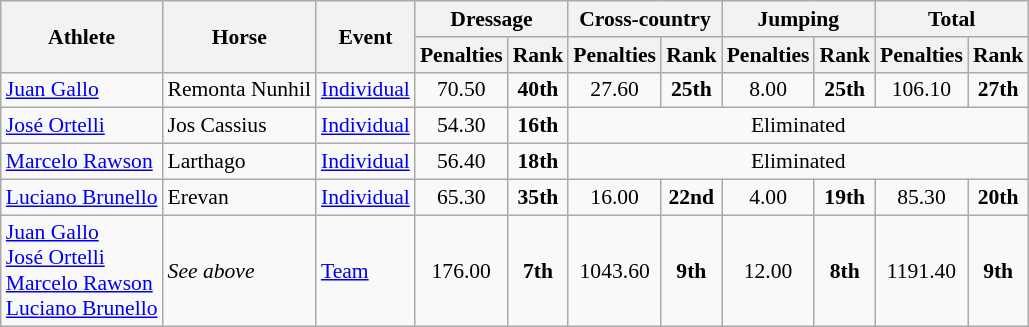<table class=wikitable style="font-size:90%">
<tr>
<th rowspan="2">Athlete</th>
<th rowspan="2">Horse</th>
<th rowspan="2">Event</th>
<th colspan="2">Dressage</th>
<th colspan="2">Cross-country</th>
<th colspan="2">Jumping</th>
<th colspan="2">Total</th>
</tr>
<tr>
<th>Penalties</th>
<th>Rank</th>
<th>Penalties</th>
<th>Rank</th>
<th>Penalties</th>
<th>Rank</th>
<th>Penalties</th>
<th>Rank</th>
</tr>
<tr>
<td><a href='#'>Juan Gallo</a></td>
<td>Remonta Nunhil</td>
<td><a href='#'>Individual</a></td>
<td align="center">70.50</td>
<td align="center"><strong>40th</strong></td>
<td align="center">27.60</td>
<td align="center"><strong>25th</strong></td>
<td align="center">8.00</td>
<td align="center"><strong>25th</strong></td>
<td align="center">106.10</td>
<td align="center"><strong>27th</strong></td>
</tr>
<tr>
<td><a href='#'>José Ortelli</a></td>
<td>Jos Cassius</td>
<td><a href='#'>Individual</a></td>
<td align="center">54.30</td>
<td align="center"><strong>16th</strong></td>
<td align="center" colspan=8>Eliminated</td>
</tr>
<tr>
<td><a href='#'>Marcelo Rawson</a></td>
<td>Larthago</td>
<td><a href='#'>Individual</a></td>
<td align="center">56.40</td>
<td align="center"><strong>18th</strong></td>
<td align="center" colspan=8>Eliminated</td>
</tr>
<tr>
<td><a href='#'>Luciano Brunello</a></td>
<td>Erevan</td>
<td><a href='#'>Individual</a></td>
<td align="center">65.30</td>
<td align="center"><strong>35th</strong></td>
<td align="center">16.00</td>
<td align="center"><strong>22nd</strong></td>
<td align="center">4.00</td>
<td align="center"><strong>19th</strong></td>
<td align="center">85.30</td>
<td align="center"><strong>20th</strong></td>
</tr>
<tr>
<td><a href='#'>Juan Gallo</a><br><a href='#'>José Ortelli</a><br><a href='#'>Marcelo Rawson</a><br><a href='#'>Luciano Brunello</a></td>
<td><em>See above</em></td>
<td><a href='#'>Team</a></td>
<td align="center">176.00</td>
<td align="center"><strong>7th</strong></td>
<td align="center">1043.60</td>
<td align="center"><strong>9th</strong></td>
<td align="center">12.00</td>
<td align="center"><strong>8th</strong></td>
<td align="center">1191.40</td>
<td align="center"><strong>9th</strong></td>
</tr>
</table>
